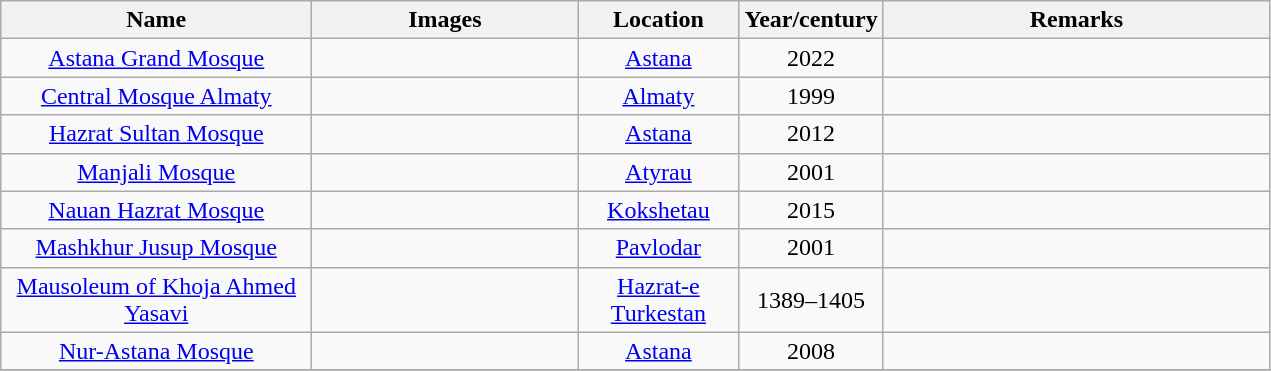<table class=wikitable style="text-align:center">
<tr>
<th align=left width=200px>Name</th>
<th align=center width=170px class=unsortable>Images</th>
<th align=left width=100px>Location</th>
<th align=left width=050px>Year/century</th>
<th align=left width=250px class=unsortable>Remarks</th>
</tr>
<tr>
<td><a href='#'>Astana Grand Mosque</a></td>
<td></td>
<td><a href='#'>Astana</a></td>
<td>2022</td>
<td></td>
</tr>
<tr>
<td><a href='#'>Central Mosque Almaty</a></td>
<td></td>
<td><a href='#'>Almaty</a></td>
<td>1999</td>
<td></td>
</tr>
<tr>
<td><a href='#'>Hazrat Sultan Mosque</a></td>
<td></td>
<td><a href='#'>Astana</a></td>
<td>2012</td>
<td></td>
</tr>
<tr>
<td><a href='#'>Manjali Mosque</a></td>
<td></td>
<td><a href='#'>Atyrau</a></td>
<td>2001</td>
<td></td>
</tr>
<tr>
<td><a href='#'>Nauan Hazrat Mosque</a></td>
<td></td>
<td><a href='#'>Kokshetau</a></td>
<td>2015</td>
<td></td>
</tr>
<tr>
<td><a href='#'>Mashkhur Jusup Mosque</a></td>
<td></td>
<td><a href='#'>Pavlodar</a></td>
<td>2001</td>
<td></td>
</tr>
<tr>
<td><a href='#'>Mausoleum of Khoja Ahmed Yasavi</a></td>
<td></td>
<td><a href='#'>Hazrat-e Turkestan</a></td>
<td>1389–1405</td>
<td></td>
</tr>
<tr>
<td><a href='#'>Nur-Astana Mosque</a></td>
<td></td>
<td><a href='#'>Astana</a></td>
<td>2008</td>
<td></td>
</tr>
<tr>
</tr>
</table>
